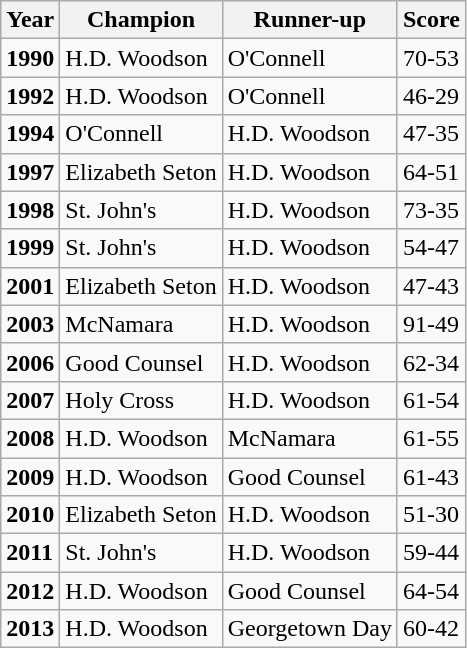<table class="wikitable">
<tr>
<th>Year</th>
<th>Champion</th>
<th>Runner-up</th>
<th>Score</th>
</tr>
<tr>
<td><strong>1990</strong></td>
<td>H.D. Woodson</td>
<td>O'Connell</td>
<td>70-53</td>
</tr>
<tr>
<td><strong>1992</strong></td>
<td>H.D. Woodson</td>
<td>O'Connell</td>
<td>46-29</td>
</tr>
<tr>
<td><strong>1994</strong></td>
<td>O'Connell</td>
<td>H.D. Woodson</td>
<td>47-35</td>
</tr>
<tr>
<td><strong>1997</strong></td>
<td>Elizabeth Seton</td>
<td>H.D. Woodson</td>
<td>64-51</td>
</tr>
<tr>
<td><strong>1998</strong></td>
<td>St. John's</td>
<td>H.D. Woodson</td>
<td>73-35</td>
</tr>
<tr>
<td><strong>1999</strong></td>
<td>St. John's</td>
<td>H.D. Woodson</td>
<td>54-47</td>
</tr>
<tr>
<td><strong>2001</strong></td>
<td>Elizabeth Seton</td>
<td>H.D. Woodson</td>
<td>47-43</td>
</tr>
<tr>
<td><strong>2003</strong></td>
<td>McNamara</td>
<td>H.D. Woodson</td>
<td>91-49</td>
</tr>
<tr>
<td><strong>2006</strong></td>
<td>Good Counsel</td>
<td>H.D. Woodson</td>
<td>62-34</td>
</tr>
<tr>
<td><strong>2007</strong></td>
<td>Holy Cross</td>
<td>H.D. Woodson</td>
<td>61-54</td>
</tr>
<tr>
<td><strong>2008</strong></td>
<td>H.D. Woodson</td>
<td>McNamara</td>
<td>61-55</td>
</tr>
<tr>
<td><strong>2009</strong></td>
<td>H.D. Woodson</td>
<td>Good Counsel</td>
<td>61-43</td>
</tr>
<tr>
<td><strong>2010</strong></td>
<td>Elizabeth Seton</td>
<td>H.D. Woodson</td>
<td>51-30</td>
</tr>
<tr>
<td><strong>2011</strong></td>
<td>St. John's</td>
<td>H.D. Woodson</td>
<td>59-44</td>
</tr>
<tr>
<td><strong>2012</strong></td>
<td>H.D. Woodson</td>
<td>Good Counsel</td>
<td>64-54</td>
</tr>
<tr>
<td><strong>2013</strong></td>
<td>H.D. Woodson</td>
<td>Georgetown Day</td>
<td>60-42</td>
</tr>
</table>
